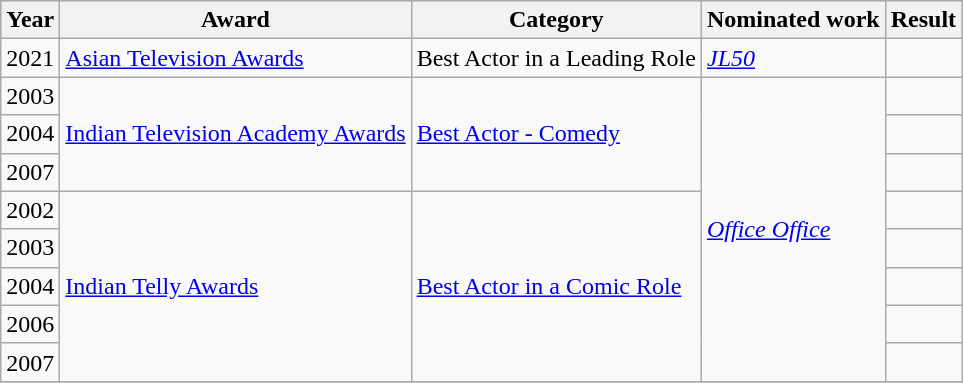<table class="wikitable sortable">
<tr style="background:#ccc; text-align:center;">
<th scope="col">Year</th>
<th scope="col">Award</th>
<th scope="col">Category</th>
<th scope="col">Nominated work</th>
<th scope="col">Result</th>
</tr>
<tr>
<td>2021</td>
<td><a href='#'>Asian Television Awards</a></td>
<td>Best Actor in a Leading Role</td>
<td><em><a href='#'>JL50</a></em></td>
<td></td>
</tr>
<tr>
<td>2003</td>
<td rowspan="3"><a href='#'>Indian Television Academy Awards</a></td>
<td rowspan="3"><a href='#'>Best Actor - Comedy</a></td>
<td rowspan="8"><em><a href='#'>Office Office</a></em></td>
<td></td>
</tr>
<tr>
<td>2004</td>
<td></td>
</tr>
<tr>
<td>2007</td>
<td></td>
</tr>
<tr>
<td>2002</td>
<td rowspan="5"><a href='#'>Indian Telly Awards</a></td>
<td rowspan="5"><a href='#'>Best Actor in a Comic Role</a></td>
<td></td>
</tr>
<tr>
<td>2003</td>
<td></td>
</tr>
<tr>
<td>2004</td>
<td></td>
</tr>
<tr>
<td>2006</td>
<td></td>
</tr>
<tr>
<td>2007</td>
<td></td>
</tr>
<tr>
</tr>
</table>
